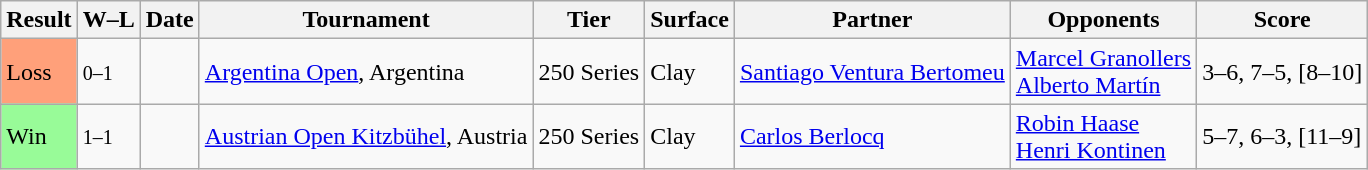<table class="sortable wikitable">
<tr>
<th>Result</th>
<th class="unsortable">W–L</th>
<th>Date</th>
<th>Tournament</th>
<th>Tier</th>
<th>Surface</th>
<th>Partner</th>
<th>Opponents</th>
<th class="unsortable">Score</th>
</tr>
<tr>
<td bgcolor=FFA07A>Loss</td>
<td><small>0–1</small></td>
<td><a href='#'></a></td>
<td><a href='#'>Argentina Open</a>, Argentina</td>
<td>250 Series</td>
<td>Clay</td>
<td> <a href='#'>Santiago Ventura Bertomeu</a></td>
<td> <a href='#'>Marcel Granollers</a><br> <a href='#'>Alberto Martín</a></td>
<td>3–6, 7–5, [8–10]</td>
</tr>
<tr>
<td bgcolor=98FB98>Win</td>
<td><small>1–1</small></td>
<td><a href='#'></a></td>
<td><a href='#'>Austrian Open Kitzbühel</a>, Austria</td>
<td>250 Series</td>
<td>Clay</td>
<td> <a href='#'>Carlos Berlocq</a></td>
<td> <a href='#'>Robin Haase</a><br> <a href='#'>Henri Kontinen</a></td>
<td>5–7, 6–3, [11–9]</td>
</tr>
</table>
